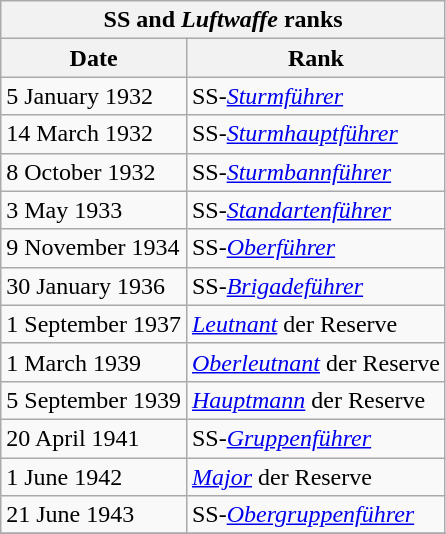<table class="wikitable float-right">
<tr>
<th colspan="2">SS and <em>Luftwaffe</em> ranks</th>
</tr>
<tr>
<th>Date</th>
<th>Rank</th>
</tr>
<tr>
<td>5 January 1932</td>
<td>SS-<em><a href='#'>Sturmführer</a></em></td>
</tr>
<tr>
<td>14 March 1932</td>
<td>SS-<em><a href='#'>Sturmhauptführer</a></em></td>
</tr>
<tr>
<td>8 October 1932</td>
<td>SS-<em><a href='#'>Sturmbannführer</a></em></td>
</tr>
<tr>
<td>3 May 1933</td>
<td>SS-<em><a href='#'>Standartenführer</a></em></td>
</tr>
<tr>
<td>9 November 1934</td>
<td>SS-<em><a href='#'>Oberführer</a></em></td>
</tr>
<tr>
<td>30 January 1936</td>
<td>SS-<em><a href='#'>Brigadeführer</a></em></td>
</tr>
<tr>
<td>1 September 1937</td>
<td><em><a href='#'>Leutnant</a></em> der Reserve</td>
</tr>
<tr>
<td>1 March 1939</td>
<td><em><a href='#'>Oberleutnant</a></em> der Reserve</td>
</tr>
<tr>
<td>5 September 1939</td>
<td><em><a href='#'>Hauptmann</a></em> der Reserve</td>
</tr>
<tr>
<td>20 April 1941</td>
<td>SS-<em><a href='#'>Gruppenführer</a></em></td>
</tr>
<tr>
<td>1 June 1942</td>
<td><em><a href='#'>Major</a></em> der Reserve</td>
</tr>
<tr>
<td>21 June 1943</td>
<td>SS-<em><a href='#'>Obergruppenführer</a></em></td>
</tr>
<tr>
</tr>
</table>
